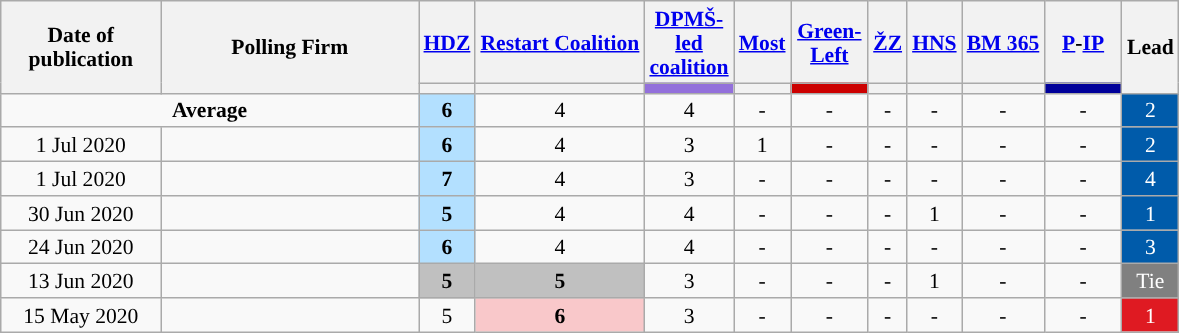<table class="wikitable sortable" style="text-align:center; font-size:90%; line-height:16px;">
<tr style="height:42px;">
<th style="width:100px;" rowspan="2">Date of publication</th>
<th style="width:165px;" rowspan="2">Polling Firm</th>
<th class="unsortable"><a href='#'>HDZ</a></th>
<th class="unsortable"><a href='#'>Restart Coalition</a></th>
<th class="unsortable"><a href='#'>DPMŠ-led coalition</a></th>
<th class="unsortable"><a href='#'>Most</a></th>
<th class="unsortable"><a href='#'>Green-Left</a></th>
<th class="unsortable"><a href='#'>ŽZ</a></th>
<th class="unsortable"><a href='#'>HNS</a></th>
<th class="unsortable"><a href='#'>BM 365</a></th>
<th class="unsortable"><a href='#'>P</a>-<a href='#'>IP</a></th>
<th class="unsortable" style="width:20px;" rowspan="2">Lead</th>
</tr>
<tr>
<th class="unsortable" style="color:inherit;background:"></th>
<th class="unsortable" style="color:inherit;background:"></th>
<th class="unsortable" style="color:inherit;background:#9370db; width:45px;"></th>
<th class="unsortable" style="color:inherit;background:"></th>
<th class="unsortable" style="background:#cc0000" width="45px"></th>
<th class="unsortable" style="color:inherit;background:"></th>
<th class="unsortable" style="color:inherit;background:"></th>
<th class="unsortable" style="color:inherit;background:"></th>
<th class="unsortable" style="color:inherit;background:#00009a; width:45px;"></th>
</tr>
<tr>
<td colspan="2"><strong>Average</strong></td>
<td style="background:#B3E0FF"><strong>6</strong></td>
<td>4</td>
<td>4</td>
<td>-</td>
<td>-</td>
<td>-</td>
<td>-</td>
<td>-</td>
<td>-</td>
<td style="background:#005BAA; color:white;">2</td>
</tr>
<tr>
<td>1 Jul 2020</td>
<td></td>
<td style="background:#B3E0FF"><strong>6</strong></td>
<td>4</td>
<td>3</td>
<td>1</td>
<td>-</td>
<td>-</td>
<td>-</td>
<td>-</td>
<td>-</td>
<td style="background:#005BAA; color:white;">2</td>
</tr>
<tr>
<td>1 Jul 2020</td>
<td></td>
<td style="background:#B3E0FF"><strong>7</strong></td>
<td>4</td>
<td>3</td>
<td>-</td>
<td>-</td>
<td>-</td>
<td>-</td>
<td>-</td>
<td>-</td>
<td style="background:#005BAA; color:white;">4</td>
</tr>
<tr>
<td>30 Jun 2020</td>
<td></td>
<td style="background:#B3E0FF"><strong>5</strong></td>
<td>4</td>
<td>4</td>
<td>-</td>
<td>-</td>
<td>-</td>
<td>1</td>
<td>-</td>
<td>-</td>
<td style="background:#005BAA; color:white;">1</td>
</tr>
<tr>
<td>24 Jun 2020</td>
<td></td>
<td style="background:#B3E0FF"><strong>6</strong></td>
<td>4</td>
<td>4</td>
<td>-</td>
<td>-</td>
<td>-</td>
<td>-</td>
<td>-</td>
<td>-</td>
<td style="background:#005BAA; color:white;">3</td>
</tr>
<tr>
<td>13 Jun 2020</td>
<td></td>
<td style="background:#C0C0C0"><strong>5</strong></td>
<td style="background:#C0C0C0"><strong>5</strong></td>
<td>3</td>
<td>-</td>
<td>-</td>
<td>-</td>
<td>1</td>
<td>-</td>
<td>-</td>
<td style="background:#808080; color:white;">Tie</td>
</tr>
<tr>
<td>15 May 2020</td>
<td></td>
<td>5</td>
<td style="background:#F9C8CA"><strong>6</strong></td>
<td>3</td>
<td>-</td>
<td>-</td>
<td>-</td>
<td>-</td>
<td>-</td>
<td>-</td>
<td style="background:#DF1A22; color:white;">1</td>
</tr>
</table>
